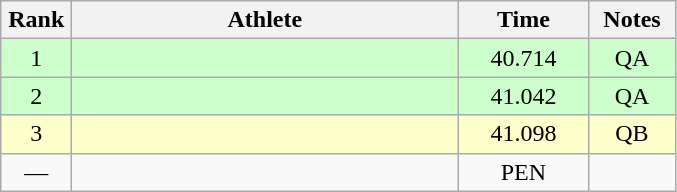<table class=wikitable style="text-align:center">
<tr>
<th width=40>Rank</th>
<th width=250>Athlete</th>
<th width=80>Time</th>
<th width=50>Notes</th>
</tr>
<tr bgcolor="ccffcc">
<td>1</td>
<td align=left></td>
<td>40.714</td>
<td>QA</td>
</tr>
<tr bgcolor="ccffcc">
<td>2</td>
<td align=left></td>
<td>41.042</td>
<td>QA</td>
</tr>
<tr bgcolor="ffffcc">
<td>3</td>
<td align=left></td>
<td>41.098</td>
<td>QB</td>
</tr>
<tr>
<td>—</td>
<td align=left></td>
<td>PEN</td>
<td></td>
</tr>
</table>
